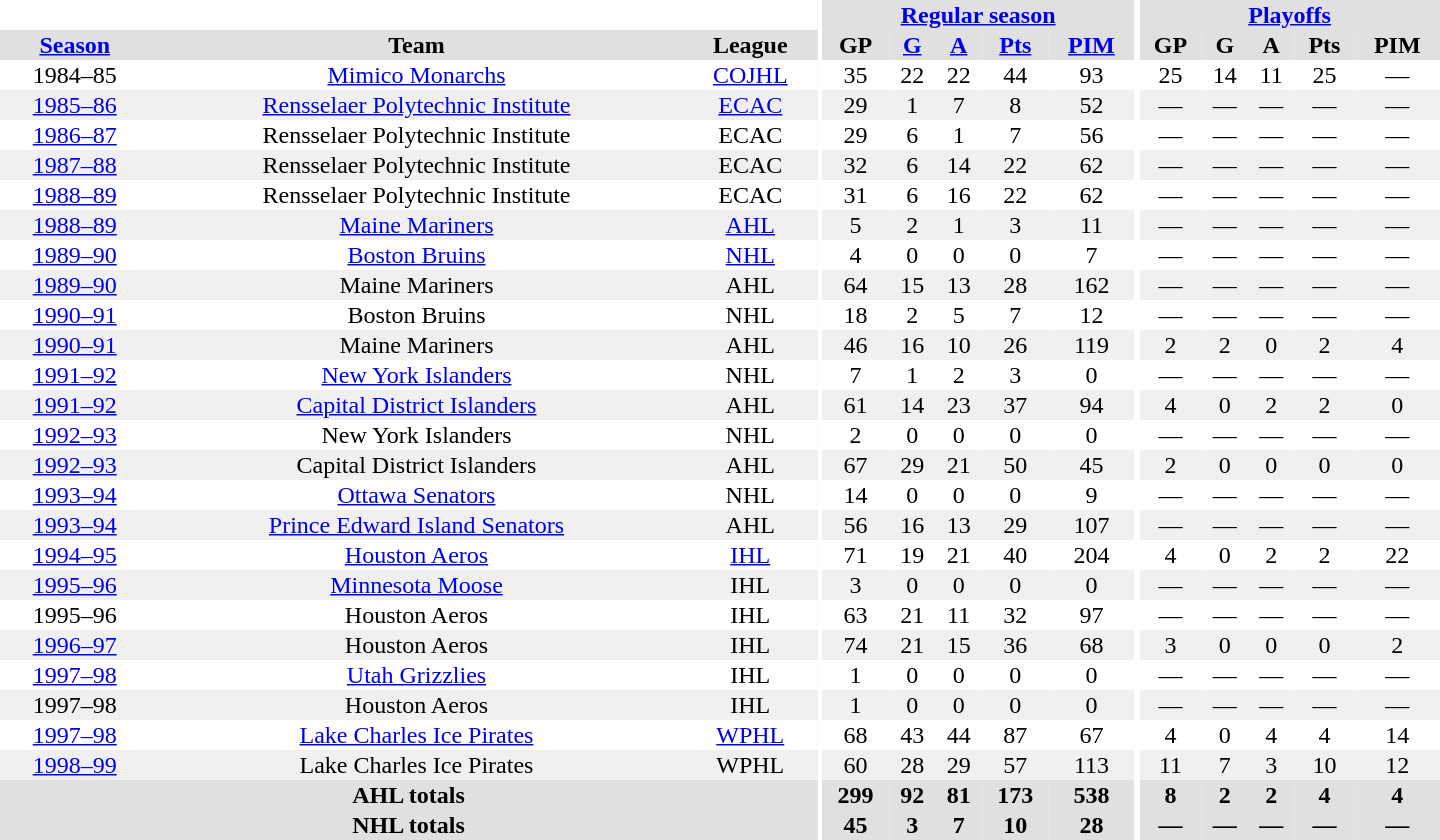<table border="0" cellpadding="1" cellspacing="0" style="text-align:center; width:60em">
<tr bgcolor="#e0e0e0">
<th colspan="3" bgcolor="#ffffff"></th>
<th rowspan="100" bgcolor="#ffffff"></th>
<th colspan="5"><a href='#'>Regular season</a></th>
<th rowspan="100" bgcolor="#ffffff"></th>
<th colspan="5"><a href='#'>Playoffs</a></th>
</tr>
<tr bgcolor="#e0e0e0">
<th><a href='#'>Season</a></th>
<th>Team</th>
<th>League</th>
<th>GP</th>
<th><a href='#'>G</a></th>
<th><a href='#'>A</a></th>
<th><a href='#'>Pts</a></th>
<th><a href='#'>PIM</a></th>
<th>GP</th>
<th>G</th>
<th>A</th>
<th>Pts</th>
<th>PIM</th>
</tr>
<tr>
<td>1984–85</td>
<td><a href='#'>Mimico Monarchs</a></td>
<td><a href='#'>COJHL</a></td>
<td>35</td>
<td>22</td>
<td>22</td>
<td>44</td>
<td>93</td>
<td>25</td>
<td>14</td>
<td>11</td>
<td>25</td>
<td>—</td>
</tr>
<tr bgcolor="#f0f0f0">
<td><a href='#'>1985–86</a></td>
<td><a href='#'>Rensselaer Polytechnic Institute</a></td>
<td><a href='#'>ECAC</a></td>
<td>29</td>
<td>1</td>
<td>7</td>
<td>8</td>
<td>52</td>
<td>—</td>
<td>—</td>
<td>—</td>
<td>—</td>
<td>—</td>
</tr>
<tr>
<td><a href='#'>1986–87</a></td>
<td>Rensselaer Polytechnic Institute</td>
<td>ECAC</td>
<td>29</td>
<td>6</td>
<td>1</td>
<td>7</td>
<td>56</td>
<td>—</td>
<td>—</td>
<td>—</td>
<td>—</td>
<td>—</td>
</tr>
<tr bgcolor="#f0f0f0">
<td><a href='#'>1987–88</a></td>
<td>Rensselaer Polytechnic Institute</td>
<td>ECAC</td>
<td>32</td>
<td>6</td>
<td>14</td>
<td>22</td>
<td>62</td>
<td>—</td>
<td>—</td>
<td>—</td>
<td>—</td>
<td>—</td>
</tr>
<tr>
<td><a href='#'>1988–89</a></td>
<td>Rensselaer Polytechnic Institute</td>
<td>ECAC</td>
<td>31</td>
<td>6</td>
<td>16</td>
<td>22</td>
<td>62</td>
<td>—</td>
<td>—</td>
<td>—</td>
<td>—</td>
<td>—</td>
</tr>
<tr bgcolor="#f0f0f0">
<td><a href='#'>1988–89</a></td>
<td><a href='#'>Maine Mariners</a></td>
<td><a href='#'>AHL</a></td>
<td>5</td>
<td>2</td>
<td>1</td>
<td>3</td>
<td>11</td>
<td>—</td>
<td>—</td>
<td>—</td>
<td>—</td>
<td>—</td>
</tr>
<tr>
<td><a href='#'>1989–90</a></td>
<td><a href='#'>Boston Bruins</a></td>
<td><a href='#'>NHL</a></td>
<td>4</td>
<td>0</td>
<td>0</td>
<td>0</td>
<td>7</td>
<td>—</td>
<td>—</td>
<td>—</td>
<td>—</td>
<td>—</td>
</tr>
<tr bgcolor="#f0f0f0">
<td><a href='#'>1989–90</a></td>
<td>Maine Mariners</td>
<td>AHL</td>
<td>64</td>
<td>15</td>
<td>13</td>
<td>28</td>
<td>162</td>
<td>—</td>
<td>—</td>
<td>—</td>
<td>—</td>
<td>—</td>
</tr>
<tr>
<td><a href='#'>1990–91</a></td>
<td>Boston Bruins</td>
<td>NHL</td>
<td>18</td>
<td>2</td>
<td>5</td>
<td>7</td>
<td>12</td>
<td>—</td>
<td>—</td>
<td>—</td>
<td>—</td>
<td>—</td>
</tr>
<tr bgcolor="#f0f0f0">
<td><a href='#'>1990–91</a></td>
<td>Maine Mariners</td>
<td>AHL</td>
<td>46</td>
<td>16</td>
<td>10</td>
<td>26</td>
<td>119</td>
<td>2</td>
<td>2</td>
<td>0</td>
<td>2</td>
<td>4</td>
</tr>
<tr>
<td><a href='#'>1991–92</a></td>
<td><a href='#'>New York Islanders</a></td>
<td>NHL</td>
<td>7</td>
<td>1</td>
<td>2</td>
<td>3</td>
<td>0</td>
<td>—</td>
<td>—</td>
<td>—</td>
<td>—</td>
<td>—</td>
</tr>
<tr bgcolor="#f0f0f0">
<td><a href='#'>1991–92</a></td>
<td><a href='#'>Capital District Islanders</a></td>
<td>AHL</td>
<td>61</td>
<td>14</td>
<td>23</td>
<td>37</td>
<td>94</td>
<td>4</td>
<td>0</td>
<td>2</td>
<td>2</td>
<td>0</td>
</tr>
<tr>
<td><a href='#'>1992–93</a></td>
<td>New York Islanders</td>
<td>NHL</td>
<td>2</td>
<td>0</td>
<td>0</td>
<td>0</td>
<td>0</td>
<td>—</td>
<td>—</td>
<td>—</td>
<td>—</td>
<td>—</td>
</tr>
<tr bgcolor="#f0f0f0">
<td><a href='#'>1992–93</a></td>
<td>Capital District Islanders</td>
<td>AHL</td>
<td>67</td>
<td>29</td>
<td>21</td>
<td>50</td>
<td>45</td>
<td>2</td>
<td>0</td>
<td>0</td>
<td>0</td>
<td>0</td>
</tr>
<tr>
<td><a href='#'>1993–94</a></td>
<td><a href='#'>Ottawa Senators</a></td>
<td>NHL</td>
<td>14</td>
<td>0</td>
<td>0</td>
<td>0</td>
<td>9</td>
<td>—</td>
<td>—</td>
<td>—</td>
<td>—</td>
<td>—</td>
</tr>
<tr bgcolor="#f0f0f0">
<td><a href='#'>1993–94</a></td>
<td><a href='#'>Prince Edward Island Senators</a></td>
<td>AHL</td>
<td>56</td>
<td>16</td>
<td>13</td>
<td>29</td>
<td>107</td>
<td>—</td>
<td>—</td>
<td>—</td>
<td>—</td>
<td>—</td>
</tr>
<tr>
<td><a href='#'>1994–95</a></td>
<td><a href='#'>Houston Aeros</a></td>
<td><a href='#'>IHL</a></td>
<td>71</td>
<td>19</td>
<td>21</td>
<td>40</td>
<td>204</td>
<td>4</td>
<td>0</td>
<td>2</td>
<td>2</td>
<td>22</td>
</tr>
<tr bgcolor="#f0f0f0">
<td><a href='#'>1995–96</a></td>
<td><a href='#'>Minnesota Moose</a></td>
<td>IHL</td>
<td>3</td>
<td>0</td>
<td>0</td>
<td>0</td>
<td>0</td>
<td>—</td>
<td>—</td>
<td>—</td>
<td>—</td>
<td>—</td>
</tr>
<tr>
<td>1995–96</td>
<td>Houston Aeros</td>
<td>IHL</td>
<td>63</td>
<td>21</td>
<td>11</td>
<td>32</td>
<td>97</td>
<td>—</td>
<td>—</td>
<td>—</td>
<td>—</td>
<td>—</td>
</tr>
<tr bgcolor="#f0f0f0">
<td><a href='#'>1996–97</a></td>
<td>Houston Aeros</td>
<td>IHL</td>
<td>74</td>
<td>21</td>
<td>15</td>
<td>36</td>
<td>68</td>
<td>3</td>
<td>0</td>
<td>0</td>
<td>0</td>
<td>2</td>
</tr>
<tr>
<td><a href='#'>1997–98</a></td>
<td><a href='#'>Utah Grizzlies</a></td>
<td>IHL</td>
<td>1</td>
<td>0</td>
<td>0</td>
<td>0</td>
<td>0</td>
<td>—</td>
<td>—</td>
<td>—</td>
<td>—</td>
<td>—</td>
</tr>
<tr bgcolor="#f0f0f0">
<td>1997–98</td>
<td>Houston Aeros</td>
<td>IHL</td>
<td>1</td>
<td>0</td>
<td>0</td>
<td>0</td>
<td>0</td>
<td>—</td>
<td>—</td>
<td>—</td>
<td>—</td>
<td>—</td>
</tr>
<tr>
<td><a href='#'>1997–98</a></td>
<td><a href='#'>Lake Charles Ice Pirates</a></td>
<td><a href='#'>WPHL</a></td>
<td>68</td>
<td>43</td>
<td>44</td>
<td>87</td>
<td>67</td>
<td>4</td>
<td>0</td>
<td>4</td>
<td>4</td>
<td>14</td>
</tr>
<tr bgcolor="#f0f0f0">
<td><a href='#'>1998–99</a></td>
<td>Lake Charles Ice Pirates</td>
<td>WPHL</td>
<td>60</td>
<td>28</td>
<td>29</td>
<td>57</td>
<td>113</td>
<td>11</td>
<td>7</td>
<td>3</td>
<td>10</td>
<td>12</td>
</tr>
<tr bgcolor="#e0e0e0">
<th colspan="3">AHL totals</th>
<th>299</th>
<th>92</th>
<th>81</th>
<th>173</th>
<th>538</th>
<th>8</th>
<th>2</th>
<th>2</th>
<th>4</th>
<th>4</th>
</tr>
<tr bgcolor="#e0e0e0">
<th colspan="3">NHL totals</th>
<th>45</th>
<th>3</th>
<th>7</th>
<th>10</th>
<th>28</th>
<th>—</th>
<th>—</th>
<th>—</th>
<th>—</th>
<th>—</th>
</tr>
</table>
